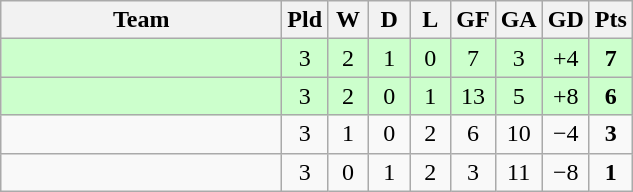<table class="wikitable" style="text-align:center;">
<tr>
<th width=180>Team</th>
<th width=20>Pld</th>
<th width=20>W</th>
<th width=20>D</th>
<th width=20>L</th>
<th width=20>GF</th>
<th width=20>GA</th>
<th width=20>GD</th>
<th width=20>Pts</th>
</tr>
<tr bgcolor="ccffcc">
<td align="left"></td>
<td>3</td>
<td>2</td>
<td>1</td>
<td>0</td>
<td>7</td>
<td>3</td>
<td>+4</td>
<td><strong>7</strong></td>
</tr>
<tr bgcolor="ccffcc">
<td align="left"></td>
<td>3</td>
<td>2</td>
<td>0</td>
<td>1</td>
<td>13</td>
<td>5</td>
<td>+8</td>
<td><strong>6</strong></td>
</tr>
<tr>
<td align="left"></td>
<td>3</td>
<td>1</td>
<td>0</td>
<td>2</td>
<td>6</td>
<td>10</td>
<td>−4</td>
<td><strong>3</strong></td>
</tr>
<tr>
<td align="left"></td>
<td>3</td>
<td>0</td>
<td>1</td>
<td>2</td>
<td>3</td>
<td>11</td>
<td>−8</td>
<td><strong>1</strong></td>
</tr>
</table>
